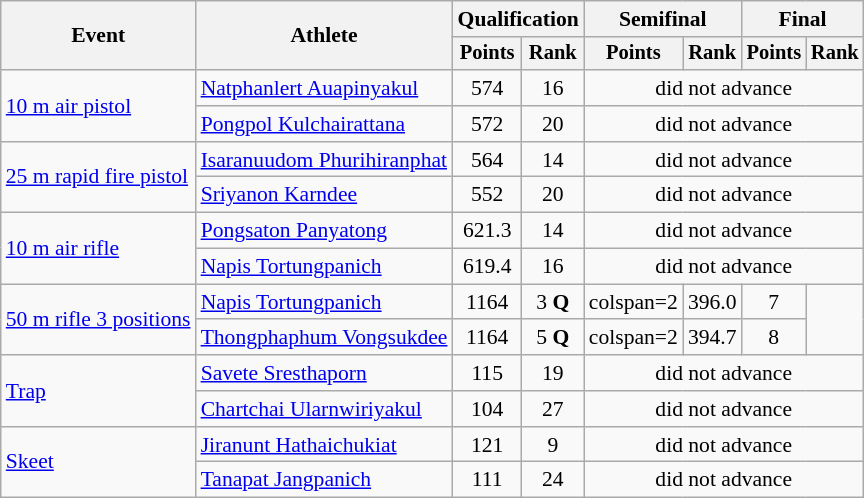<table class="wikitable" style="font-size:90%">
<tr>
<th rowspan="2">Event</th>
<th rowspan="2">Athlete</th>
<th colspan=2>Qualification</th>
<th colspan=2>Semifinal</th>
<th colspan=2>Final</th>
</tr>
<tr style="font-size:95%">
<th>Points</th>
<th>Rank</th>
<th>Points</th>
<th>Rank</th>
<th>Points</th>
<th>Rank</th>
</tr>
<tr align=center>
<td align=left rowspan=2><a href='#'>10 m air pistol</a></td>
<td align=left><a href='#'>Natphanlert Auapinyakul</a></td>
<td>574</td>
<td>16</td>
<td colspan=4>did not advance</td>
</tr>
<tr align=center>
<td align=left><a href='#'>Pongpol Kulchairattana</a></td>
<td>572</td>
<td>20</td>
<td colspan=4>did not advance</td>
</tr>
<tr align=center>
<td align=left rowspan=2><a href='#'>25 m rapid fire pistol</a></td>
<td align=left><a href='#'>Isaranuudom Phurihiranphat</a></td>
<td>564</td>
<td>14</td>
<td colspan=4>did not advance</td>
</tr>
<tr align=center>
<td align=left><a href='#'>Sriyanon Karndee</a></td>
<td>552</td>
<td>20</td>
<td colspan=4>did not advance</td>
</tr>
<tr align=center>
<td align=left rowspan=2><a href='#'>10 m air rifle</a></td>
<td align=left><a href='#'>Pongsaton Panyatong</a></td>
<td>621.3</td>
<td>14</td>
<td colspan=4>did not advance</td>
</tr>
<tr align=center>
<td align=left><a href='#'>Napis Tortungpanich</a></td>
<td>619.4</td>
<td>16</td>
<td colspan=4>did not advance</td>
</tr>
<tr align=center>
<td align=left rowspan=2><a href='#'>50 m rifle 3 positions</a></td>
<td align=left><a href='#'>Napis Tortungpanich</a></td>
<td>1164</td>
<td>3 <strong>Q</strong></td>
<td>colspan=2 </td>
<td>396.0</td>
<td>7</td>
</tr>
<tr align=center>
<td align=left><a href='#'>Thongphaphum Vongsukdee</a></td>
<td>1164</td>
<td>5 <strong>Q</strong></td>
<td>colspan=2 </td>
<td>394.7</td>
<td>8</td>
</tr>
<tr align=center>
<td align=left rowspan=2><a href='#'>Trap</a></td>
<td align=left><a href='#'>Savete Sresthaporn</a></td>
<td>115</td>
<td>19</td>
<td colspan=4>did not advance</td>
</tr>
<tr align=center>
<td align=left><a href='#'>Chartchai Ularnwiriyakul</a></td>
<td>104</td>
<td>27</td>
<td colspan=4>did not advance</td>
</tr>
<tr align=center>
<td align=left rowspan=2><a href='#'>Skeet</a></td>
<td align=left><a href='#'>Jiranunt Hathaichukiat</a></td>
<td>121</td>
<td>9</td>
<td colspan=4>did not advance</td>
</tr>
<tr align=center>
<td align=left><a href='#'>Tanapat Jangpanich</a></td>
<td>111</td>
<td>24</td>
<td colspan=4>did not advance</td>
</tr>
</table>
